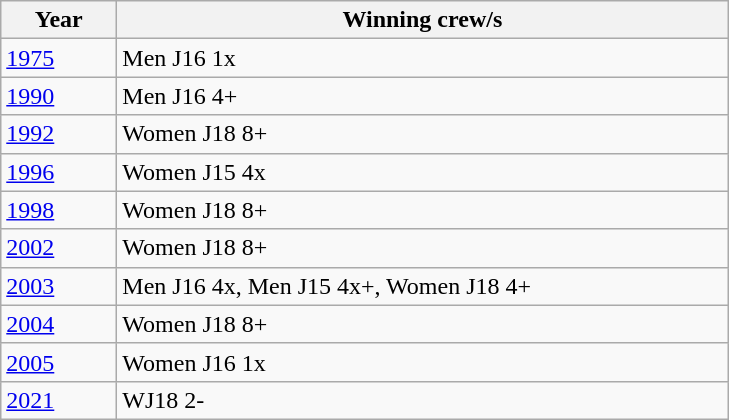<table class="wikitable">
<tr>
<th width=70>Year</th>
<th width=400>Winning crew/s</th>
</tr>
<tr>
<td><a href='#'>1975</a></td>
<td>Men J16 1x </td>
</tr>
<tr>
<td><a href='#'>1990</a></td>
<td>Men J16 4+ </td>
</tr>
<tr>
<td><a href='#'>1992</a></td>
<td>Women J18 8+ </td>
</tr>
<tr>
<td><a href='#'>1996</a></td>
<td>Women J15 4x</td>
</tr>
<tr>
<td><a href='#'>1998</a></td>
<td>Women J18 8+</td>
</tr>
<tr>
<td><a href='#'>2002</a></td>
<td>Women J18 8+</td>
</tr>
<tr>
<td><a href='#'>2003</a></td>
<td>Men J16 4x, Men J15 4x+, Women J18 4+</td>
</tr>
<tr>
<td><a href='#'>2004</a></td>
<td>Women J18 8+</td>
</tr>
<tr>
<td><a href='#'>2005</a></td>
<td>Women J16 1x</td>
</tr>
<tr>
<td><a href='#'>2021</a></td>
<td>WJ18 2- </td>
</tr>
</table>
